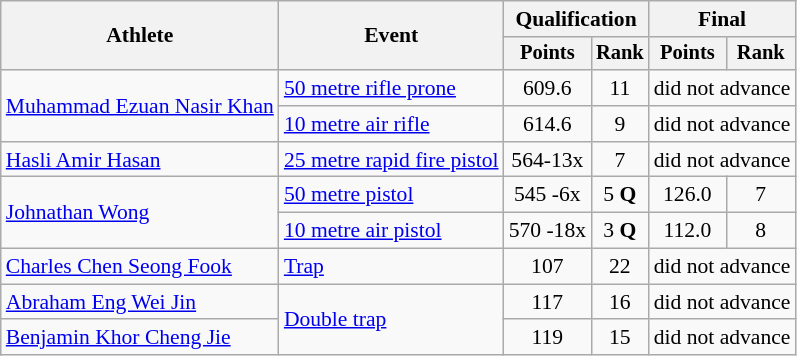<table class="wikitable" style="font-size:90%">
<tr>
<th rowspan=2>Athlete</th>
<th rowspan=2>Event</th>
<th colspan=2>Qualification</th>
<th colspan=2>Final</th>
</tr>
<tr style="font-size:95%">
<th>Points</th>
<th>Rank</th>
<th>Points</th>
<th>Rank</th>
</tr>
<tr align=center>
<td align=left rowspan=2><a href='#'>Muhammad Ezuan Nasir Khan</a></td>
<td align=left><a href='#'>50 metre rifle prone</a></td>
<td>609.6</td>
<td>11</td>
<td colspan=2>did not advance</td>
</tr>
<tr align=center>
<td align=left><a href='#'>10 metre air rifle</a></td>
<td>614.6</td>
<td>9</td>
<td colspan=2>did not advance</td>
</tr>
<tr align=center>
<td align=left><a href='#'>Hasli Amir Hasan</a></td>
<td align=left><a href='#'>25 metre rapid fire pistol</a></td>
<td>564-13x</td>
<td>7</td>
<td colspan=2>did not advance</td>
</tr>
<tr align=center>
<td align=left rowspan=2><a href='#'>Johnathan Wong</a></td>
<td align=left><a href='#'>50 metre pistol</a></td>
<td>545 -6x</td>
<td>5 <strong>Q</strong></td>
<td>126.0</td>
<td>7</td>
</tr>
<tr align=center>
<td align=left><a href='#'>10 metre air pistol</a></td>
<td>570 -18x</td>
<td>3 <strong>Q</strong></td>
<td>112.0</td>
<td>8</td>
</tr>
<tr align=center>
<td align=left><a href='#'>Charles Chen Seong Fook</a></td>
<td align=left><a href='#'>Trap</a></td>
<td>107</td>
<td>22</td>
<td colspan=2>did not advance</td>
</tr>
<tr align=center>
<td align=left><a href='#'>Abraham Eng Wei Jin</a></td>
<td align=left rowspan=2><a href='#'>Double trap</a></td>
<td>117</td>
<td>16</td>
<td colspan=2>did not advance</td>
</tr>
<tr align=center>
<td align=left><a href='#'>Benjamin Khor Cheng Jie</a></td>
<td>119</td>
<td>15</td>
<td colspan=2>did not advance</td>
</tr>
</table>
